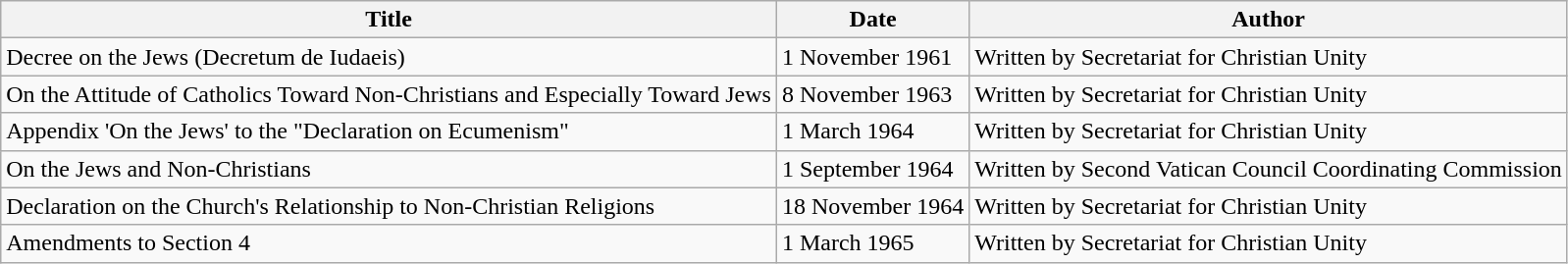<table class="wikitable">
<tr>
<th>Title</th>
<th>Date</th>
<th>Author</th>
</tr>
<tr>
<td>Decree on the Jews (Decretum de Iudaeis)</td>
<td>1 November 1961</td>
<td>Written by Secretariat for Christian Unity</td>
</tr>
<tr>
<td>On the Attitude of Catholics Toward Non-Christians and Especially Toward Jews</td>
<td>8 November 1963</td>
<td>Written by Secretariat for Christian Unity</td>
</tr>
<tr>
<td>Appendix 'On the Jews' to the "Declaration on Ecumenism"</td>
<td>1 March 1964</td>
<td>Written by Secretariat for Christian Unity</td>
</tr>
<tr>
<td>On the Jews and Non-Christians</td>
<td>1 September 1964</td>
<td>Written by Second Vatican Council Coordinating Commission</td>
</tr>
<tr>
<td>Declaration on the Church's Relationship to Non-Christian Religions</td>
<td>18 November 1964</td>
<td>Written by Secretariat for Christian Unity</td>
</tr>
<tr>
<td>Amendments to Section 4</td>
<td>1 March 1965</td>
<td>Written by Secretariat for Christian Unity</td>
</tr>
</table>
